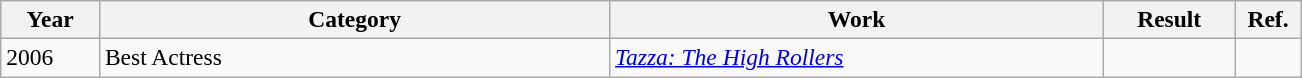<table class="wikitable sortable plainrowheaders" style="font-size:98%">
<tr>
<th scope="col" style="width:6%;">Year</th>
<th scope="col" style="width:31%;">Category</th>
<th scope="col" style="width:30%;">Work</th>
<th scope="col" style="width:8%;">Result</th>
<th scope="col" style="width:4%;">Ref.</th>
</tr>
<tr>
<td>2006</td>
<td>Best Actress</td>
<td><em><a href='#'>Tazza: The High Rollers</a></em></td>
<td></td>
<td></td>
</tr>
</table>
